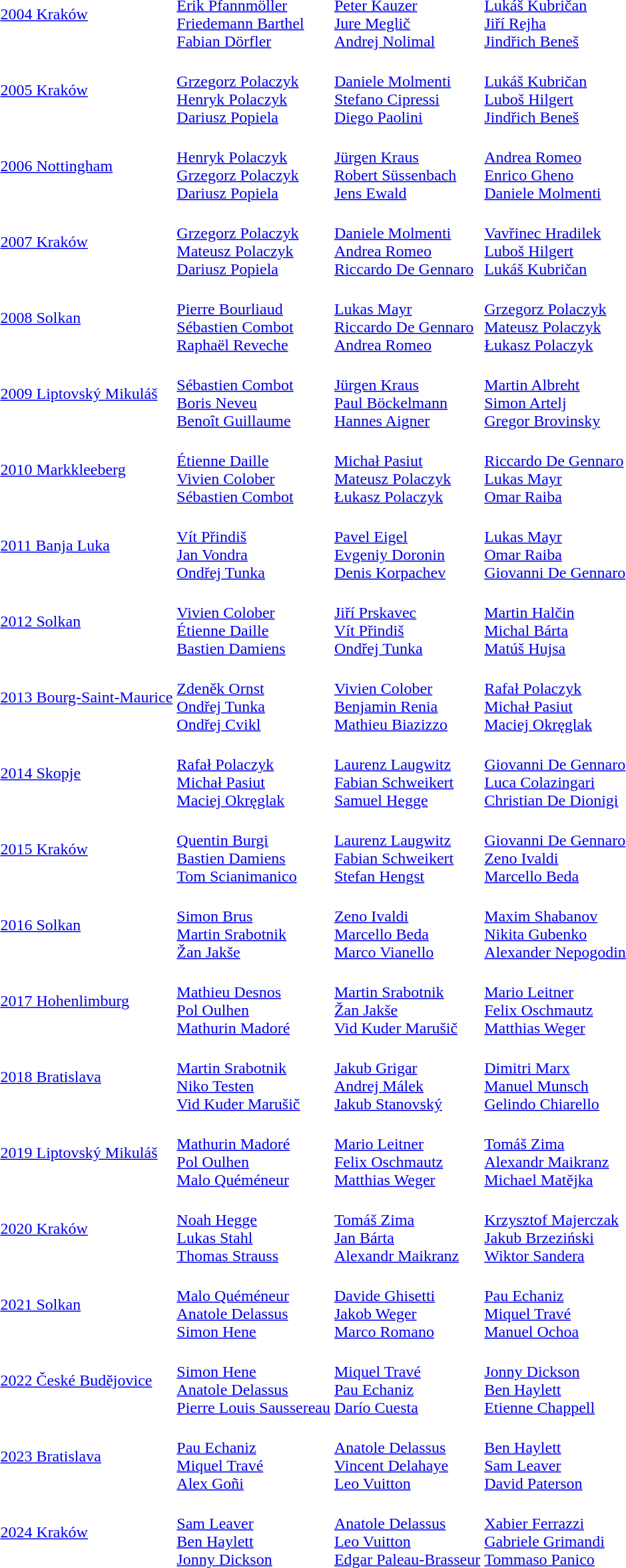<table>
<tr>
<td><a href='#'>2004 Kraków</a></td>
<td><br><a href='#'>Erik Pfannmöller</a><br><a href='#'>Friedemann Barthel</a><br><a href='#'>Fabian Dörfler</a></td>
<td><br><a href='#'>Peter Kauzer</a><br><a href='#'>Jure Meglič</a><br><a href='#'>Andrej Nolimal</a></td>
<td><br><a href='#'>Lukáš Kubričan</a><br><a href='#'>Jiří Rejha</a><br><a href='#'>Jindřich Beneš</a></td>
</tr>
<tr>
<td><a href='#'>2005 Kraków</a></td>
<td><br><a href='#'>Grzegorz Polaczyk</a><br><a href='#'>Henryk Polaczyk</a><br><a href='#'>Dariusz Popiela</a></td>
<td><br><a href='#'>Daniele Molmenti</a><br><a href='#'>Stefano Cipressi</a><br><a href='#'>Diego Paolini</a></td>
<td><br><a href='#'>Lukáš Kubričan</a><br><a href='#'>Luboš Hilgert</a><br><a href='#'>Jindřich Beneš</a></td>
</tr>
<tr>
<td><a href='#'>2006 Nottingham</a></td>
<td><br><a href='#'>Henryk Polaczyk</a><br><a href='#'>Grzegorz Polaczyk</a><br><a href='#'>Dariusz Popiela</a></td>
<td><br><a href='#'>Jürgen Kraus</a><br><a href='#'>Robert Süssenbach</a><br><a href='#'>Jens Ewald</a></td>
<td><br><a href='#'>Andrea Romeo</a><br><a href='#'>Enrico Gheno</a><br><a href='#'>Daniele Molmenti</a></td>
</tr>
<tr>
<td><a href='#'>2007 Kraków</a></td>
<td><br><a href='#'>Grzegorz Polaczyk</a><br><a href='#'>Mateusz Polaczyk</a><br><a href='#'>Dariusz Popiela</a></td>
<td><br><a href='#'>Daniele Molmenti</a><br><a href='#'>Andrea Romeo</a><br><a href='#'>Riccardo De Gennaro</a></td>
<td><br><a href='#'>Vavřinec Hradilek</a><br><a href='#'>Luboš Hilgert</a><br><a href='#'>Lukáš Kubričan</a></td>
</tr>
<tr>
<td><a href='#'>2008 Solkan</a></td>
<td><br><a href='#'>Pierre Bourliaud</a><br><a href='#'>Sébastien Combot</a><br><a href='#'>Raphaël Reveche</a></td>
<td><br><a href='#'>Lukas Mayr</a><br><a href='#'>Riccardo De Gennaro</a><br><a href='#'>Andrea Romeo</a></td>
<td><br><a href='#'>Grzegorz Polaczyk</a><br><a href='#'>Mateusz Polaczyk</a><br><a href='#'>Łukasz Polaczyk</a></td>
</tr>
<tr>
<td><a href='#'>2009 Liptovský Mikuláš</a></td>
<td><br><a href='#'>Sébastien Combot</a><br><a href='#'>Boris Neveu</a><br><a href='#'>Benoît Guillaume</a></td>
<td><br><a href='#'>Jürgen Kraus</a><br><a href='#'>Paul Böckelmann</a><br><a href='#'>Hannes Aigner</a></td>
<td><br><a href='#'>Martin Albreht</a><br><a href='#'>Simon Artelj</a><br><a href='#'>Gregor Brovinsky</a></td>
</tr>
<tr>
<td><a href='#'>2010 Markkleeberg</a></td>
<td><br><a href='#'>Étienne Daille</a><br><a href='#'>Vivien Colober</a><br><a href='#'>Sébastien Combot</a></td>
<td><br><a href='#'>Michał Pasiut</a><br><a href='#'>Mateusz Polaczyk</a><br><a href='#'>Łukasz Polaczyk</a></td>
<td><br><a href='#'>Riccardo De Gennaro</a><br><a href='#'>Lukas Mayr</a><br><a href='#'>Omar Raiba</a></td>
</tr>
<tr>
<td><a href='#'>2011 Banja Luka</a></td>
<td><br><a href='#'>Vít Přindiš</a><br><a href='#'>Jan Vondra</a><br><a href='#'>Ondřej Tunka</a></td>
<td><br><a href='#'>Pavel Eigel</a><br><a href='#'>Evgeniy Doronin</a><br><a href='#'>Denis Korpachev</a></td>
<td><br><a href='#'>Lukas Mayr</a><br><a href='#'>Omar Raiba</a><br><a href='#'>Giovanni De Gennaro</a></td>
</tr>
<tr>
<td><a href='#'>2012 Solkan</a></td>
<td><br><a href='#'>Vivien Colober</a><br><a href='#'>Étienne Daille</a><br><a href='#'>Bastien Damiens</a></td>
<td><br><a href='#'>Jiří Prskavec</a><br><a href='#'>Vít Přindiš</a><br><a href='#'>Ondřej Tunka</a></td>
<td><br><a href='#'>Martin Halčin</a><br><a href='#'>Michal Bárta</a><br><a href='#'>Matúš Hujsa</a></td>
</tr>
<tr>
<td><a href='#'>2013 Bourg-Saint-Maurice</a></td>
<td><br><a href='#'>Zdeněk Ornst</a><br><a href='#'>Ondřej Tunka</a><br><a href='#'>Ondřej Cvikl</a></td>
<td><br><a href='#'>Vivien Colober</a><br><a href='#'>Benjamin Renia</a><br><a href='#'>Mathieu Biazizzo</a></td>
<td><br><a href='#'>Rafał Polaczyk</a><br><a href='#'>Michał Pasiut</a><br><a href='#'>Maciej Okręglak</a></td>
</tr>
<tr>
<td><a href='#'>2014 Skopje</a></td>
<td><br><a href='#'>Rafał Polaczyk</a><br><a href='#'>Michał Pasiut</a><br><a href='#'>Maciej Okręglak</a></td>
<td><br><a href='#'>Laurenz Laugwitz</a><br><a href='#'>Fabian Schweikert</a><br><a href='#'>Samuel Hegge</a></td>
<td><br><a href='#'>Giovanni De Gennaro</a><br><a href='#'>Luca Colazingari</a><br><a href='#'>Christian De Dionigi</a></td>
</tr>
<tr>
<td><a href='#'>2015 Kraków</a></td>
<td><br><a href='#'>Quentin Burgi</a><br><a href='#'>Bastien Damiens</a><br><a href='#'>Tom Scianimanico</a></td>
<td><br><a href='#'>Laurenz Laugwitz</a><br><a href='#'>Fabian Schweikert</a><br><a href='#'>Stefan Hengst</a></td>
<td><br><a href='#'>Giovanni De Gennaro</a><br><a href='#'>Zeno Ivaldi</a><br><a href='#'>Marcello Beda</a></td>
</tr>
<tr>
<td><a href='#'>2016 Solkan</a></td>
<td><br><a href='#'>Simon Brus</a><br><a href='#'>Martin Srabotnik</a><br><a href='#'>Žan Jakše</a></td>
<td><br><a href='#'>Zeno Ivaldi</a><br><a href='#'>Marcello Beda</a><br><a href='#'>Marco Vianello</a></td>
<td><br><a href='#'>Maxim Shabanov</a><br><a href='#'>Nikita Gubenko</a><br><a href='#'>Alexander Nepogodin</a></td>
</tr>
<tr>
<td><a href='#'>2017 Hohenlimburg</a></td>
<td><br><a href='#'>Mathieu Desnos</a><br><a href='#'>Pol Oulhen</a><br><a href='#'>Mathurin Madoré</a></td>
<td><br><a href='#'>Martin Srabotnik</a><br><a href='#'>Žan Jakše</a><br><a href='#'>Vid Kuder Marušič</a></td>
<td><br><a href='#'>Mario Leitner</a><br><a href='#'>Felix Oschmautz</a><br><a href='#'>Matthias Weger</a></td>
</tr>
<tr>
<td><a href='#'>2018 Bratislava</a></td>
<td><br><a href='#'>Martin Srabotnik</a><br><a href='#'>Niko Testen</a><br><a href='#'>Vid Kuder Marušič</a></td>
<td><br><a href='#'>Jakub Grigar</a><br><a href='#'>Andrej Málek</a><br><a href='#'>Jakub Stanovský</a></td>
<td><br><a href='#'>Dimitri Marx</a><br><a href='#'>Manuel Munsch</a><br><a href='#'>Gelindo Chiarello</a></td>
</tr>
<tr>
<td><a href='#'>2019 Liptovský Mikuláš</a></td>
<td><br><a href='#'>Mathurin Madoré</a><br><a href='#'>Pol Oulhen</a><br><a href='#'>Malo Quéméneur</a></td>
<td><br><a href='#'>Mario Leitner</a><br><a href='#'>Felix Oschmautz</a><br><a href='#'>Matthias Weger</a></td>
<td><br><a href='#'>Tomáš Zima</a><br><a href='#'>Alexandr Maikranz</a><br><a href='#'>Michael Matějka</a></td>
</tr>
<tr>
<td><a href='#'>2020 Kraków</a></td>
<td><br><a href='#'>Noah Hegge</a><br><a href='#'>Lukas Stahl</a><br><a href='#'>Thomas Strauss</a></td>
<td><br><a href='#'>Tomáš Zima</a><br><a href='#'>Jan Bárta</a><br><a href='#'>Alexandr Maikranz</a></td>
<td><br><a href='#'>Krzysztof Majerczak</a><br><a href='#'>Jakub Brzeziński</a><br><a href='#'>Wiktor Sandera</a></td>
</tr>
<tr>
<td><a href='#'>2021 Solkan</a></td>
<td><br><a href='#'>Malo Quéméneur</a><br><a href='#'>Anatole Delassus</a><br><a href='#'>Simon Hene</a></td>
<td><br><a href='#'>Davide Ghisetti</a><br><a href='#'>Jakob Weger</a><br><a href='#'>Marco Romano</a></td>
<td><br><a href='#'>Pau Echaniz</a><br><a href='#'>Miquel Travé</a><br><a href='#'>Manuel Ochoa</a></td>
</tr>
<tr>
<td><a href='#'>2022 České Budějovice</a></td>
<td><br><a href='#'>Simon Hene</a><br><a href='#'>Anatole Delassus</a><br><a href='#'>Pierre Louis Saussereau</a></td>
<td><br><a href='#'>Miquel Travé</a><br><a href='#'>Pau Echaniz</a><br><a href='#'>Darío Cuesta</a></td>
<td><br><a href='#'>Jonny Dickson</a><br><a href='#'>Ben Haylett</a><br><a href='#'>Etienne Chappell</a></td>
</tr>
<tr>
<td><a href='#'>2023 Bratislava</a></td>
<td><br><a href='#'>Pau Echaniz</a><br><a href='#'>Miquel Travé</a><br><a href='#'>Alex Goñi</a></td>
<td><br><a href='#'>Anatole Delassus</a><br><a href='#'>Vincent Delahaye</a><br><a href='#'>Leo Vuitton</a></td>
<td><br><a href='#'>Ben Haylett</a><br><a href='#'>Sam Leaver</a><br><a href='#'>David Paterson</a></td>
</tr>
<tr>
<td><a href='#'>2024 Kraków</a></td>
<td><br><a href='#'>Sam Leaver</a><br><a href='#'>Ben Haylett</a><br><a href='#'>Jonny Dickson</a></td>
<td><br><a href='#'>Anatole Delassus</a><br><a href='#'>Leo Vuitton</a><br><a href='#'>Edgar Paleau-Brasseur</a></td>
<td><br><a href='#'>Xabier Ferrazzi</a><br><a href='#'>Gabriele Grimandi</a><br><a href='#'>Tommaso Panico</a></td>
</tr>
</table>
